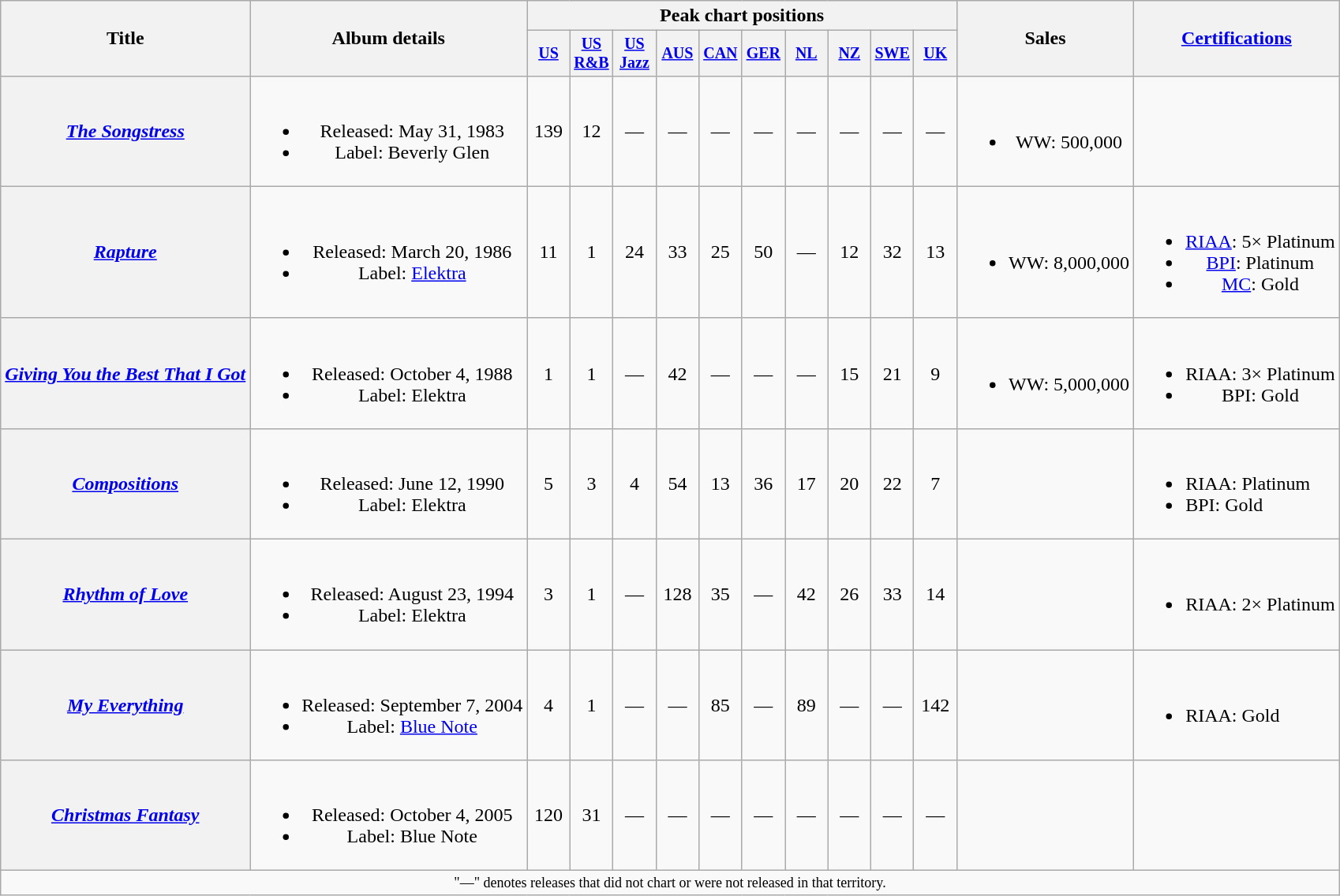<table class="wikitable plainrowheaders" style="text-align:center;">
<tr>
<th rowspan="2">Title</th>
<th rowspan="2">Album details</th>
<th colspan="10">Peak chart positions</th>
<th rowspan="2">Sales</th>
<th rowspan="2"><a href='#'>Certifications</a><br></th>
</tr>
<tr style="font-size:smaller;">
<th width="30"><a href='#'>US</a><br></th>
<th width="30"><a href='#'>US R&B</a><br></th>
<th width="30"><a href='#'>US Jazz</a><br></th>
<th width="30"><a href='#'>AUS</a><br></th>
<th width="30"><a href='#'>CAN</a><br></th>
<th width="30"><a href='#'>GER</a><br></th>
<th width="30"><a href='#'>NL</a><br></th>
<th width="30"><a href='#'>NZ</a><br></th>
<th width="30"><a href='#'>SWE</a><br></th>
<th width="30"><a href='#'>UK</a><br></th>
</tr>
<tr>
<th scope="row"><em><a href='#'>The Songstress</a></em> </th>
<td><br><ul><li>Released: May 31, 1983</li><li>Label: Beverly Glen</li></ul></td>
<td>139</td>
<td>12</td>
<td>—</td>
<td>—</td>
<td>—</td>
<td>—</td>
<td>—</td>
<td>—</td>
<td>—</td>
<td>—</td>
<td><br><ul><li>WW: 500,000</li></ul></td>
<td></td>
</tr>
<tr>
<th scope="row"><em><a href='#'>Rapture</a></em></th>
<td><br><ul><li>Released: March 20, 1986</li><li>Label: <a href='#'>Elektra</a></li></ul></td>
<td>11</td>
<td>1</td>
<td>24</td>
<td>33</td>
<td>25</td>
<td>50</td>
<td>—</td>
<td>12</td>
<td>32</td>
<td>13</td>
<td align="left"><br><ul><li>WW: 8,000,000</li></ul></td>
<td><br><ul><li><a href='#'>RIAA</a>: 5× Platinum</li><li><a href='#'>BPI</a>: Platinum</li><li><a href='#'>MC</a>: Gold</li></ul></td>
</tr>
<tr>
<th scope="row"><em><a href='#'>Giving You the Best That I Got</a></em></th>
<td><br><ul><li>Released: October 4, 1988</li><li>Label: Elektra</li></ul></td>
<td>1</td>
<td>1</td>
<td>—</td>
<td>42</td>
<td>—</td>
<td>—</td>
<td>—</td>
<td>15</td>
<td>21</td>
<td>9</td>
<td align="left"><br><ul><li>WW: 5,000,000</li></ul></td>
<td><br><ul><li>RIAA: 3× Platinum</li><li>BPI: Gold</li></ul></td>
</tr>
<tr>
<th scope="row"><em><a href='#'>Compositions</a></em></th>
<td><br><ul><li>Released: June 12, 1990</li><li>Label: Elektra</li></ul></td>
<td>5</td>
<td>3</td>
<td>4</td>
<td>54</td>
<td>13</td>
<td>36</td>
<td>17</td>
<td>20</td>
<td>22</td>
<td>7</td>
<td></td>
<td align="left"><br><ul><li>RIAA: Platinum</li><li>BPI: Gold</li></ul></td>
</tr>
<tr>
<th scope="row"><em><a href='#'>Rhythm of Love</a></em></th>
<td><br><ul><li>Released: August 23, 1994</li><li>Label: Elektra</li></ul></td>
<td>3</td>
<td>1</td>
<td>—</td>
<td>128</td>
<td>35</td>
<td>—</td>
<td>42</td>
<td>26</td>
<td>33</td>
<td>14</td>
<td></td>
<td align="left"><br><ul><li>RIAA: 2× Platinum</li></ul></td>
</tr>
<tr>
<th scope="row"><em><a href='#'>My Everything</a></em></th>
<td><br><ul><li>Released: September 7, 2004</li><li>Label: <a href='#'>Blue Note</a></li></ul></td>
<td>4</td>
<td>1</td>
<td>—</td>
<td>—</td>
<td>85</td>
<td>—</td>
<td>89</td>
<td>—</td>
<td>—</td>
<td>142</td>
<td></td>
<td align="left"><br><ul><li>RIAA: Gold</li></ul></td>
</tr>
<tr>
<th scope="row"><em><a href='#'>Christmas Fantasy</a></em></th>
<td><br><ul><li>Released: October 4, 2005</li><li>Label: Blue Note</li></ul></td>
<td>120</td>
<td>31</td>
<td>—</td>
<td>—</td>
<td>—</td>
<td>—</td>
<td>—</td>
<td>—</td>
<td>—</td>
<td>—</td>
<td></td>
<td></td>
</tr>
<tr>
<td colspan="14" style="text-align:center; font-size:9pt;">"—" denotes releases that did not chart or were not released in that territory.</td>
</tr>
</table>
